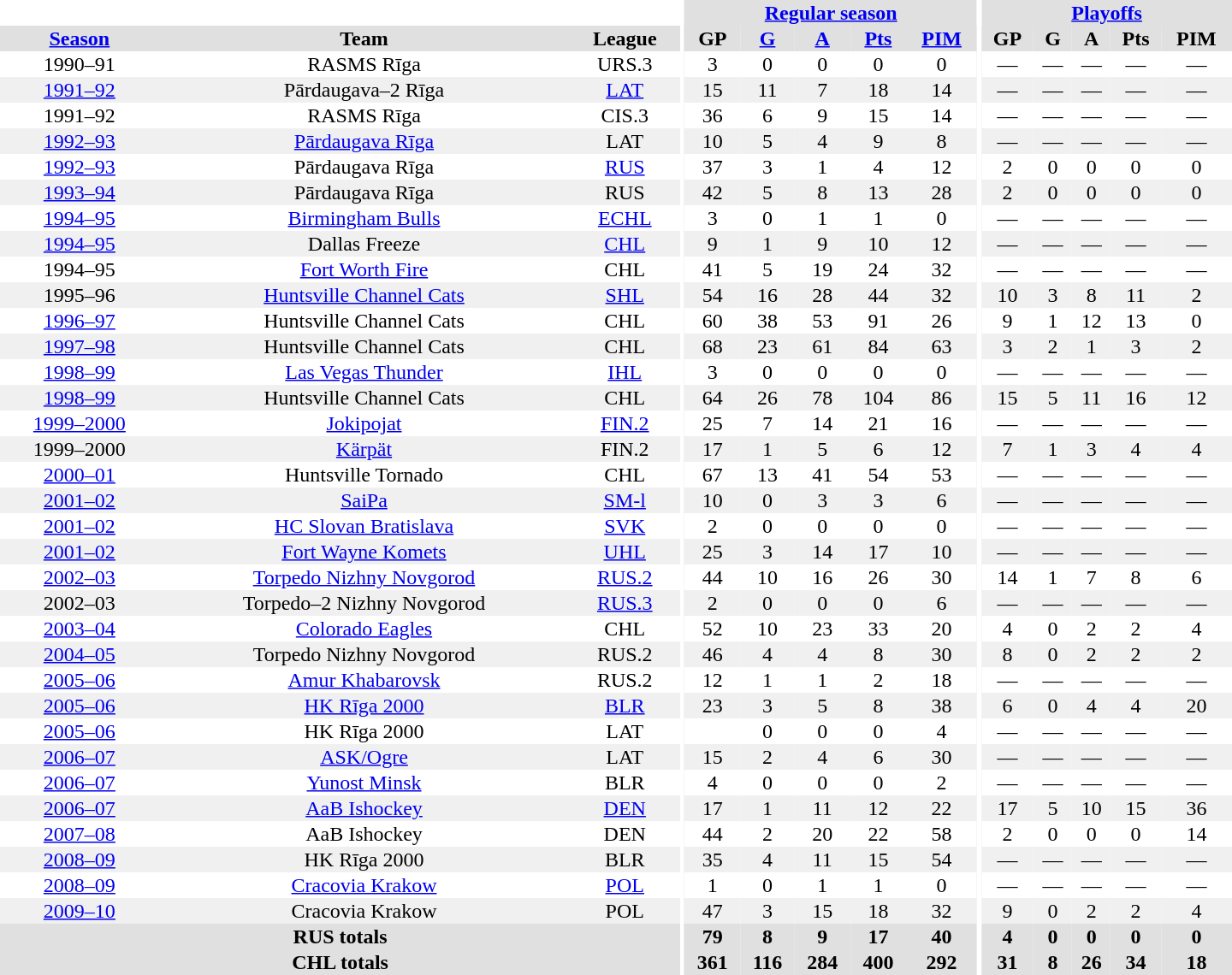<table border="0" cellpadding="1" cellspacing="0" style="text-align:center; width:60em">
<tr bgcolor="#e0e0e0">
<th colspan="3" bgcolor="#ffffff"></th>
<th rowspan="99" bgcolor="#ffffff"></th>
<th colspan="5"><a href='#'>Regular season</a></th>
<th rowspan="99" bgcolor="#ffffff"></th>
<th colspan="5"><a href='#'>Playoffs</a></th>
</tr>
<tr bgcolor="#e0e0e0">
<th><a href='#'>Season</a></th>
<th>Team</th>
<th>League</th>
<th>GP</th>
<th><a href='#'>G</a></th>
<th><a href='#'>A</a></th>
<th><a href='#'>Pts</a></th>
<th><a href='#'>PIM</a></th>
<th>GP</th>
<th>G</th>
<th>A</th>
<th>Pts</th>
<th>PIM</th>
</tr>
<tr>
<td>1990–91</td>
<td>RASMS Rīga</td>
<td>URS.3</td>
<td>3</td>
<td>0</td>
<td>0</td>
<td>0</td>
<td>0</td>
<td>—</td>
<td>—</td>
<td>—</td>
<td>—</td>
<td>—</td>
</tr>
<tr bgcolor="#f0f0f0">
<td><a href='#'>1991–92</a></td>
<td>Pārdaugava–2 Rīga</td>
<td><a href='#'>LAT</a></td>
<td>15</td>
<td>11</td>
<td>7</td>
<td>18</td>
<td>14</td>
<td>—</td>
<td>—</td>
<td>—</td>
<td>—</td>
<td>—</td>
</tr>
<tr>
<td>1991–92</td>
<td>RASMS Rīga</td>
<td>CIS.3</td>
<td>36</td>
<td>6</td>
<td>9</td>
<td>15</td>
<td>14</td>
<td>—</td>
<td>—</td>
<td>—</td>
<td>—</td>
<td>—</td>
</tr>
<tr bgcolor="#f0f0f0">
<td><a href='#'>1992–93</a></td>
<td><a href='#'>Pārdaugava Rīga</a></td>
<td>LAT</td>
<td>10</td>
<td>5</td>
<td>4</td>
<td>9</td>
<td>8</td>
<td>—</td>
<td>—</td>
<td>—</td>
<td>—</td>
<td>—</td>
</tr>
<tr>
<td><a href='#'>1992–93</a></td>
<td>Pārdaugava Rīga</td>
<td><a href='#'>RUS</a></td>
<td>37</td>
<td>3</td>
<td>1</td>
<td>4</td>
<td>12</td>
<td>2</td>
<td>0</td>
<td>0</td>
<td>0</td>
<td>0</td>
</tr>
<tr bgcolor="#f0f0f0">
<td><a href='#'>1993–94</a></td>
<td>Pārdaugava Rīga</td>
<td>RUS</td>
<td>42</td>
<td>5</td>
<td>8</td>
<td>13</td>
<td>28</td>
<td>2</td>
<td>0</td>
<td>0</td>
<td>0</td>
<td>0</td>
</tr>
<tr>
<td><a href='#'>1994–95</a></td>
<td><a href='#'>Birmingham Bulls</a></td>
<td><a href='#'>ECHL</a></td>
<td>3</td>
<td>0</td>
<td>1</td>
<td>1</td>
<td>0</td>
<td>—</td>
<td>—</td>
<td>—</td>
<td>—</td>
<td>—</td>
</tr>
<tr bgcolor="#f0f0f0">
<td><a href='#'>1994–95</a></td>
<td>Dallas Freeze</td>
<td><a href='#'>CHL</a></td>
<td>9</td>
<td>1</td>
<td>9</td>
<td>10</td>
<td>12</td>
<td>—</td>
<td>—</td>
<td>—</td>
<td>—</td>
<td>—</td>
</tr>
<tr>
<td>1994–95</td>
<td><a href='#'>Fort Worth Fire</a></td>
<td>CHL</td>
<td>41</td>
<td>5</td>
<td>19</td>
<td>24</td>
<td>32</td>
<td>—</td>
<td>—</td>
<td>—</td>
<td>—</td>
<td>—</td>
</tr>
<tr bgcolor="#f0f0f0">
<td>1995–96</td>
<td><a href='#'>Huntsville Channel Cats</a></td>
<td><a href='#'>SHL</a></td>
<td>54</td>
<td>16</td>
<td>28</td>
<td>44</td>
<td>32</td>
<td>10</td>
<td>3</td>
<td>8</td>
<td>11</td>
<td>2</td>
</tr>
<tr>
<td><a href='#'>1996–97</a></td>
<td>Huntsville Channel Cats</td>
<td>CHL</td>
<td>60</td>
<td>38</td>
<td>53</td>
<td>91</td>
<td>26</td>
<td>9</td>
<td>1</td>
<td>12</td>
<td>13</td>
<td>0</td>
</tr>
<tr bgcolor="#f0f0f0">
<td><a href='#'>1997–98</a></td>
<td>Huntsville Channel Cats</td>
<td>CHL</td>
<td>68</td>
<td>23</td>
<td>61</td>
<td>84</td>
<td>63</td>
<td>3</td>
<td>2</td>
<td>1</td>
<td>3</td>
<td>2</td>
</tr>
<tr>
<td><a href='#'>1998–99</a></td>
<td><a href='#'>Las Vegas Thunder</a></td>
<td><a href='#'>IHL</a></td>
<td>3</td>
<td>0</td>
<td>0</td>
<td>0</td>
<td>0</td>
<td>—</td>
<td>—</td>
<td>—</td>
<td>—</td>
<td>—</td>
</tr>
<tr bgcolor="#f0f0f0">
<td><a href='#'>1998–99</a></td>
<td>Huntsville Channel Cats</td>
<td>CHL</td>
<td>64</td>
<td>26</td>
<td>78</td>
<td>104</td>
<td>86</td>
<td>15</td>
<td>5</td>
<td>11</td>
<td>16</td>
<td>12</td>
</tr>
<tr>
<td><a href='#'>1999–2000</a></td>
<td><a href='#'>Jokipojat</a></td>
<td><a href='#'>FIN.2</a></td>
<td>25</td>
<td>7</td>
<td>14</td>
<td>21</td>
<td>16</td>
<td>—</td>
<td>—</td>
<td>—</td>
<td>—</td>
<td>—</td>
</tr>
<tr bgcolor="#f0f0f0">
<td>1999–2000</td>
<td><a href='#'>Kärpät</a></td>
<td>FIN.2</td>
<td>17</td>
<td>1</td>
<td>5</td>
<td>6</td>
<td>12</td>
<td>7</td>
<td>1</td>
<td>3</td>
<td>4</td>
<td>4</td>
</tr>
<tr>
<td><a href='#'>2000–01</a></td>
<td>Huntsville Tornado</td>
<td>CHL</td>
<td>67</td>
<td>13</td>
<td>41</td>
<td>54</td>
<td>53</td>
<td>—</td>
<td>—</td>
<td>—</td>
<td>—</td>
<td>—</td>
</tr>
<tr bgcolor="#f0f0f0">
<td><a href='#'>2001–02</a></td>
<td><a href='#'>SaiPa</a></td>
<td><a href='#'>SM-l</a></td>
<td>10</td>
<td>0</td>
<td>3</td>
<td>3</td>
<td>6</td>
<td>—</td>
<td>—</td>
<td>—</td>
<td>—</td>
<td>—</td>
</tr>
<tr>
<td><a href='#'>2001–02</a></td>
<td><a href='#'>HC Slovan Bratislava</a></td>
<td><a href='#'>SVK</a></td>
<td>2</td>
<td>0</td>
<td>0</td>
<td>0</td>
<td>0</td>
<td>—</td>
<td>—</td>
<td>—</td>
<td>—</td>
<td>—</td>
</tr>
<tr bgcolor="#f0f0f0">
<td><a href='#'>2001–02</a></td>
<td><a href='#'>Fort Wayne Komets</a></td>
<td><a href='#'>UHL</a></td>
<td>25</td>
<td>3</td>
<td>14</td>
<td>17</td>
<td>10</td>
<td>—</td>
<td>—</td>
<td>—</td>
<td>—</td>
<td>—</td>
</tr>
<tr>
<td><a href='#'>2002–03</a></td>
<td><a href='#'>Torpedo Nizhny Novgorod</a></td>
<td><a href='#'>RUS.2</a></td>
<td>44</td>
<td>10</td>
<td>16</td>
<td>26</td>
<td>30</td>
<td>14</td>
<td>1</td>
<td>7</td>
<td>8</td>
<td>6</td>
</tr>
<tr bgcolor="#f0f0f0">
<td>2002–03</td>
<td>Torpedo–2 Nizhny Novgorod</td>
<td><a href='#'>RUS.3</a></td>
<td>2</td>
<td>0</td>
<td>0</td>
<td>0</td>
<td>6</td>
<td>—</td>
<td>—</td>
<td>—</td>
<td>—</td>
<td>—</td>
</tr>
<tr>
<td><a href='#'>2003–04</a></td>
<td><a href='#'>Colorado Eagles</a></td>
<td>CHL</td>
<td>52</td>
<td>10</td>
<td>23</td>
<td>33</td>
<td>20</td>
<td>4</td>
<td>0</td>
<td>2</td>
<td>2</td>
<td>4</td>
</tr>
<tr bgcolor="#f0f0f0">
<td><a href='#'>2004–05</a></td>
<td>Torpedo Nizhny Novgorod</td>
<td>RUS.2</td>
<td>46</td>
<td>4</td>
<td>4</td>
<td>8</td>
<td>30</td>
<td>8</td>
<td>0</td>
<td>2</td>
<td>2</td>
<td>2</td>
</tr>
<tr>
<td><a href='#'>2005–06</a></td>
<td><a href='#'>Amur Khabarovsk</a></td>
<td>RUS.2</td>
<td>12</td>
<td>1</td>
<td>1</td>
<td>2</td>
<td>18</td>
<td>—</td>
<td>—</td>
<td>—</td>
<td>—</td>
<td>—</td>
</tr>
<tr bgcolor="#f0f0f0">
<td><a href='#'>2005–06</a></td>
<td><a href='#'>HK Rīga 2000</a></td>
<td><a href='#'>BLR</a></td>
<td>23</td>
<td>3</td>
<td>5</td>
<td>8</td>
<td>38</td>
<td>6</td>
<td>0</td>
<td>4</td>
<td>4</td>
<td>20</td>
</tr>
<tr>
<td><a href='#'>2005–06</a></td>
<td>HK Rīga 2000</td>
<td>LAT</td>
<td></td>
<td>0</td>
<td>0</td>
<td>0</td>
<td>4</td>
<td>—</td>
<td>—</td>
<td>—</td>
<td>—</td>
<td>—</td>
</tr>
<tr bgcolor="#f0f0f0">
<td><a href='#'>2006–07</a></td>
<td><a href='#'>ASK/Ogre</a></td>
<td>LAT</td>
<td>15</td>
<td>2</td>
<td>4</td>
<td>6</td>
<td>30</td>
<td>—</td>
<td>—</td>
<td>—</td>
<td>—</td>
<td>—</td>
</tr>
<tr>
<td><a href='#'>2006–07</a></td>
<td><a href='#'>Yunost Minsk</a></td>
<td>BLR</td>
<td>4</td>
<td>0</td>
<td>0</td>
<td>0</td>
<td>2</td>
<td>—</td>
<td>—</td>
<td>—</td>
<td>—</td>
<td>—</td>
</tr>
<tr bgcolor="#f0f0f0">
<td><a href='#'>2006–07</a></td>
<td><a href='#'>AaB Ishockey</a></td>
<td><a href='#'>DEN</a></td>
<td>17</td>
<td>1</td>
<td>11</td>
<td>12</td>
<td>22</td>
<td>17</td>
<td>5</td>
<td>10</td>
<td>15</td>
<td>36</td>
</tr>
<tr>
<td><a href='#'>2007–08</a></td>
<td>AaB Ishockey</td>
<td>DEN</td>
<td>44</td>
<td>2</td>
<td>20</td>
<td>22</td>
<td>58</td>
<td>2</td>
<td>0</td>
<td>0</td>
<td>0</td>
<td>14</td>
</tr>
<tr bgcolor="#f0f0f0">
<td><a href='#'>2008–09</a></td>
<td>HK Rīga 2000</td>
<td>BLR</td>
<td>35</td>
<td>4</td>
<td>11</td>
<td>15</td>
<td>54</td>
<td>—</td>
<td>—</td>
<td>—</td>
<td>—</td>
<td>—</td>
</tr>
<tr>
<td><a href='#'>2008–09</a></td>
<td><a href='#'>Cracovia Krakow</a></td>
<td><a href='#'>POL</a></td>
<td>1</td>
<td>0</td>
<td>1</td>
<td>1</td>
<td>0</td>
<td>—</td>
<td>—</td>
<td>—</td>
<td>—</td>
<td>—</td>
</tr>
<tr bgcolor="#f0f0f0">
<td><a href='#'>2009–10</a></td>
<td>Cracovia Krakow</td>
<td>POL</td>
<td>47</td>
<td>3</td>
<td>15</td>
<td>18</td>
<td>32</td>
<td>9</td>
<td>0</td>
<td>2</td>
<td>2</td>
<td>4</td>
</tr>
<tr bgcolor="#e0e0e0">
<th colspan="3">RUS totals</th>
<th>79</th>
<th>8</th>
<th>9</th>
<th>17</th>
<th>40</th>
<th>4</th>
<th>0</th>
<th>0</th>
<th>0</th>
<th>0</th>
</tr>
<tr bgcolor="#e0e0e0">
<th colspan="3">CHL totals</th>
<th>361</th>
<th>116</th>
<th>284</th>
<th>400</th>
<th>292</th>
<th>31</th>
<th>8</th>
<th>26</th>
<th>34</th>
<th>18</th>
</tr>
</table>
